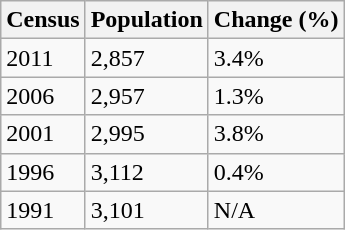<table class="wikitable">
<tr>
<th>Census</th>
<th>Population</th>
<th>Change (%)</th>
</tr>
<tr>
<td>2011</td>
<td>2,857</td>
<td> 3.4%</td>
</tr>
<tr>
<td>2006</td>
<td>2,957</td>
<td> 1.3%</td>
</tr>
<tr>
<td>2001</td>
<td>2,995</td>
<td> 3.8%</td>
</tr>
<tr>
<td>1996</td>
<td>3,112</td>
<td> 0.4%</td>
</tr>
<tr>
<td>1991</td>
<td>3,101</td>
<td>N/A</td>
</tr>
</table>
